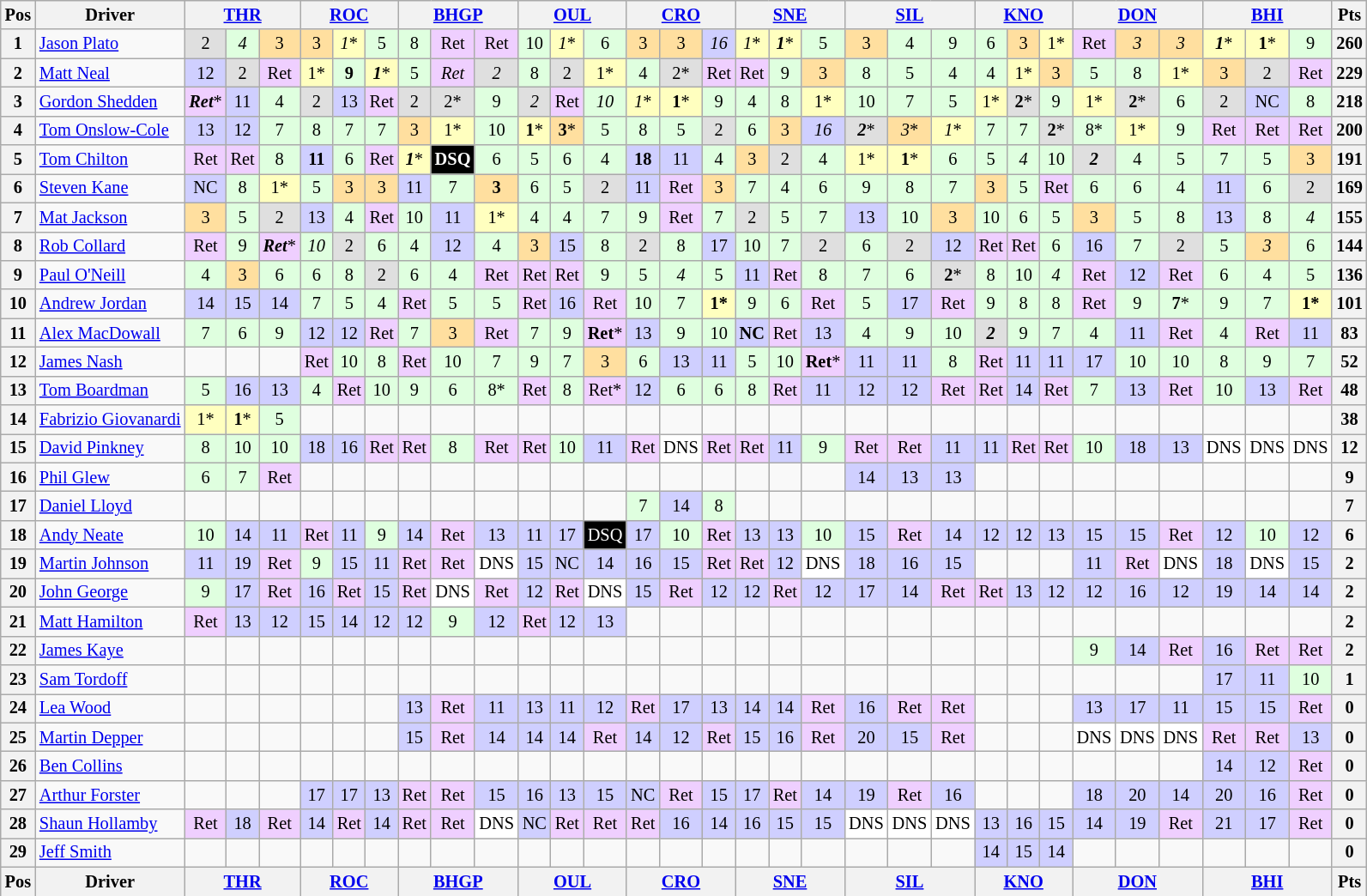<table class="wikitable" style="font-size: 85%; text-align: center;">
<tr valign="top">
<th valign="middle">Pos</th>
<th valign="middle">Driver</th>
<th colspan="3"><a href='#'>THR</a></th>
<th colspan="3"><a href='#'>ROC</a></th>
<th colspan="3"><a href='#'>BHGP</a></th>
<th colspan="3"><a href='#'>OUL</a></th>
<th colspan="3"><a href='#'>CRO</a></th>
<th colspan="3"><a href='#'>SNE</a></th>
<th colspan="3"><a href='#'>SIL</a></th>
<th colspan="3"><a href='#'>KNO</a></th>
<th colspan="3"><a href='#'>DON</a></th>
<th colspan="3"><a href='#'>BHI</a></th>
<th valign=middle>Pts</th>
</tr>
<tr>
<th>1</th>
<td align=left> <a href='#'>Jason Plato</a></td>
<td style="background:#DFDFDF;">2</td>
<td style="background:#DFFFDF;"><em>4</em></td>
<td style="background:#FFDF9F;">3</td>
<td style="background:#FFDF9F;">3</td>
<td style="background:#FFFFBF;"><em>1</em>*</td>
<td style="background:#DFFFDF;">5</td>
<td style="background:#DFFFDF;">8</td>
<td style="background:#EFCFFF;">Ret</td>
<td style="background:#EFCFFF;">Ret</td>
<td style="background:#DFFFDF;">10</td>
<td style="background:#FFFFBF;"><em>1</em>*</td>
<td style="background:#DFFFDF;">6</td>
<td style="background:#FFDF9F;">3</td>
<td style="background:#FFDF9F;">3</td>
<td style="background:#CFCFFF;"><em>16</em></td>
<td style="background:#FFFFBF;"><em>1</em>*</td>
<td style="background:#FFFFBF;"><strong><em>1</em></strong>*</td>
<td style="background:#DFFFDF;">5</td>
<td style="background:#FFDF9F;">3</td>
<td style="background:#DFFFDF;">4</td>
<td style="background:#DFFFDF;">9</td>
<td style="background:#DFFFDF;">6</td>
<td style="background:#FFDF9F;">3</td>
<td style="background:#FFFFBF;">1*</td>
<td style="background:#EFCFFF;">Ret</td>
<td style="background:#FFDF9F;"><em>3</em></td>
<td style="background:#FFDF9F;"><em>3</em></td>
<td style="background:#FFFFBF;"><strong><em>1</em></strong>*</td>
<td style="background:#FFFFBF;"><strong>1</strong>*</td>
<td style="background:#DFFFDF;">9</td>
<th>260</th>
</tr>
<tr>
<th>2</th>
<td align=left> <a href='#'>Matt Neal</a></td>
<td style="background:#CFCFFF;">12</td>
<td style="background:#DFDFDF;">2</td>
<td style="background:#EFCFFF;">Ret</td>
<td style="background:#FFFFBF;">1*</td>
<td style="background:#DFFFDF;"><strong>9</strong></td>
<td style="background:#FFFFBF;"><strong><em>1</em></strong>*</td>
<td style="background:#DFFFDF;">5</td>
<td style="background:#EFCFFF;"><em>Ret</em></td>
<td style="background:#DFDFDF;"><em>2</em></td>
<td style="background:#DFFFDF;">8</td>
<td style="background:#DFDFDF;">2</td>
<td style="background:#FFFFBF;">1*</td>
<td style="background:#DFFFDF;">4</td>
<td style="background:#DFDFDF;">2*</td>
<td style="background:#EFCFFF;">Ret</td>
<td style="background:#EFCFFF;">Ret</td>
<td style="background:#DFFFDF;">9</td>
<td style="background:#FFDF9F;">3</td>
<td style="background:#DFFFDF;">8</td>
<td style="background:#DFFFDF;">5</td>
<td style="background:#DFFFDF;">4</td>
<td style="background:#DFFFDF;">4</td>
<td style="background:#FFFFBF;">1*</td>
<td style="background:#FFDF9F;">3</td>
<td style="background:#DFFFDF;">5</td>
<td style="background:#DFFFDF;">8</td>
<td style="background:#FFFFBF;">1*</td>
<td style="background:#FFDF9F;">3</td>
<td style="background:#DFDFDF;">2</td>
<td style="background:#EFCFFF;">Ret</td>
<th>229</th>
</tr>
<tr>
<th>3</th>
<td align=left> <a href='#'>Gordon Shedden</a></td>
<td style="background:#EFCFFF;"><strong><em>Ret</em></strong>*</td>
<td style="background:#CFCFFF;">11</td>
<td style="background:#DFFFDF;">4</td>
<td style="background:#DFDFDF;">2</td>
<td style="background:#CFCFFF;">13</td>
<td style="background:#EFCFFF;">Ret</td>
<td style="background:#DFDFDF;">2</td>
<td style="background:#DFDFDF;">2*</td>
<td style="background:#DFFFDF;">9</td>
<td style="background:#DFDFDF;"><em>2</em></td>
<td style="background:#EFCFFF;">Ret</td>
<td style="background:#DFFFDF;"><em>10</em></td>
<td style="background:#FFFFBF;"><em>1</em>*</td>
<td style="background:#FFFFBF;"><strong>1</strong>*</td>
<td style="background:#DFFFDF;">9</td>
<td style="background:#DFFFDF;">4</td>
<td style="background:#DFFFDF;">8</td>
<td style="background:#FFFFBF;">1*</td>
<td style="background:#DFFFDF;">10</td>
<td style="background:#DFFFDF;">7</td>
<td style="background:#DFFFDF;">5</td>
<td style="background:#FFFFBF;">1*</td>
<td style="background:#DFDFDF;"><strong>2</strong>*</td>
<td style="background:#DFFFDF;">9</td>
<td style="background:#FFFFBF;">1*</td>
<td style="background:#DFDFDF;"><strong>2</strong>*</td>
<td style="background:#DFFFDF;">6</td>
<td style="background:#DFDFDF;">2</td>
<td style="background:#CFCFFF;">NC</td>
<td style="background:#DFFFDF;">8</td>
<th>218</th>
</tr>
<tr>
<th>4</th>
<td align=left> <a href='#'>Tom Onslow-Cole</a></td>
<td style="background:#CFCFFF;">13</td>
<td style="background:#CFCFFF;">12</td>
<td style="background:#DFFFDF;">7</td>
<td style="background:#DFFFDF;">8</td>
<td style="background:#DFFFDF;">7</td>
<td style="background:#DFFFDF;">7</td>
<td style="background:#FFDF9F;">3</td>
<td style="background:#FFFFBF;">1*</td>
<td style="background:#DFFFDF;">10</td>
<td style="background:#FFFFBF;"><strong>1</strong>*</td>
<td style="background:#FFDF9F;"><strong>3</strong>*</td>
<td style="background:#DFFFDF;">5</td>
<td style="background:#DFFFDF;">8</td>
<td style="background:#DFFFDF;">5</td>
<td style="background:#DFDFDF;">2</td>
<td style="background:#DFFFDF;">6</td>
<td style="background:#FFDF9F;">3</td>
<td style="background:#CFCFFF;"><em>16</em></td>
<td style="background:#DFDFDF;"><strong><em>2</em></strong>*</td>
<td style="background:#FFDF9F;"><em>3</em>*</td>
<td style="background:#FFFFBF;"><em>1</em>*</td>
<td style="background:#DFFFDF;">7</td>
<td style="background:#DFFFDF;">7</td>
<td style="background:#DFDFDF;"><strong>2</strong>*</td>
<td style="background:#DFFFDF;">8*</td>
<td style="background:#FFFFBF;">1*</td>
<td style="background:#DFFFDF;">9</td>
<td style="background:#EFCFFF;">Ret</td>
<td style="background:#EFCFFF;">Ret</td>
<td style="background:#EFCFFF;">Ret</td>
<th>200</th>
</tr>
<tr>
<th>5</th>
<td align=left> <a href='#'>Tom Chilton</a></td>
<td style="background:#EFCFFF;">Ret</td>
<td style="background:#EFCFFF;">Ret</td>
<td style="background:#DFFFDF;">8</td>
<td style="background:#CFCFFF;"><strong>11</strong></td>
<td style="background:#DFFFDF;">6</td>
<td style="background:#EFCFFF;">Ret</td>
<td style="background:#FFFFBF;"><strong><em>1</em></strong>*</td>
<td style="background:black; color:white;"><strong>DSQ</strong></td>
<td style="background:#DFFFDF;">6</td>
<td style="background:#DFFFDF;">5</td>
<td style="background:#DFFFDF;">6</td>
<td style="background:#DFFFDF;">4</td>
<td style="background:#CFCFFF;"><strong>18</strong></td>
<td style="background:#CFCFFF;">11</td>
<td style="background:#DFFFDF;">4</td>
<td style="background:#FFDF9F;">3</td>
<td style="background:#DFDFDF;">2</td>
<td style="background:#DFFFDF;">4</td>
<td style="background:#FFFFBF;">1*</td>
<td style="background:#FFFFBF;"><strong>1</strong>*</td>
<td style="background:#DFFFDF;">6</td>
<td style="background:#DFFFDF;">5</td>
<td style="background:#DFFFDF;"><em>4</em></td>
<td style="background:#DFFFDF;">10</td>
<td style="background:#DFDFDF;"><strong><em>2</em></strong></td>
<td style="background:#DFFFDF;">4</td>
<td style="background:#DFFFDF;">5</td>
<td style="background:#DFFFDF;">7</td>
<td style="background:#DFFFDF;">5</td>
<td style="background:#FFDF9F;">3</td>
<th>191</th>
</tr>
<tr>
<th>6</th>
<td align=left> <a href='#'>Steven Kane</a></td>
<td style="background:#CFCFFF;">NC</td>
<td style="background:#DFFFDF;">8</td>
<td style="background:#FFFFBF;">1*</td>
<td style="background:#DFFFDF;">5</td>
<td style="background:#FFDF9F;">3</td>
<td style="background:#FFDF9F;">3</td>
<td style="background:#CFCFFF;">11</td>
<td style="background:#DFFFDF;">7</td>
<td style="background:#FFDF9F;"><strong>3</strong></td>
<td style="background:#DFFFDF;">6</td>
<td style="background:#DFFFDF;">5</td>
<td style="background:#DFDFDF;">2</td>
<td style="background:#CFCFFF;">11</td>
<td style="background:#EFCFFF;">Ret</td>
<td style="background:#FFDF9F;">3</td>
<td style="background:#DFFFDF;">7</td>
<td style="background:#DFFFDF;">4</td>
<td style="background:#DFFFDF;">6</td>
<td style="background:#DFFFDF;">9</td>
<td style="background:#DFFFDF;">8</td>
<td style="background:#DFFFDF;">7</td>
<td style="background:#FFDF9F;">3</td>
<td style="background:#DFFFDF;">5</td>
<td style="background:#EFCFFF;">Ret</td>
<td style="background:#DFFFDF;">6</td>
<td style="background:#DFFFDF;">6</td>
<td style="background:#DFFFDF;">4</td>
<td style="background:#CFCFFF;">11</td>
<td style="background:#DFFFDF;">6</td>
<td style="background:#DFDFDF;">2</td>
<th>169</th>
</tr>
<tr>
<th>7</th>
<td align=left> <a href='#'>Mat Jackson</a></td>
<td style="background:#FFDF9F;">3</td>
<td style="background:#DFFFDF;">5</td>
<td style="background:#DFDFDF;">2</td>
<td style="background:#CFCFFF;">13</td>
<td style="background:#DFFFDF;">4</td>
<td style="background:#EFCFFF;">Ret</td>
<td style="background:#DFFFDF;">10</td>
<td style="background:#CFCFFF;">11</td>
<td style="background:#FFFFBF;">1*</td>
<td style="background:#DFFFDF;">4</td>
<td style="background:#DFFFDF;">4</td>
<td style="background:#DFFFDF;">7</td>
<td style="background:#DFFFDF;">9</td>
<td style="background:#EFCFFF;">Ret</td>
<td style="background:#DFFFDF;">7</td>
<td style="background:#DFDFDF;">2</td>
<td style="background:#DFFFDF;">5</td>
<td style="background:#DFFFDF;">7</td>
<td style="background:#CFCFFF;">13</td>
<td style="background:#DFFFDF;">10</td>
<td style="background:#FFDF9F;">3</td>
<td style="background:#DFFFDF;">10</td>
<td style="background:#DFFFDF;">6</td>
<td style="background:#DFFFDF;">5</td>
<td style="background:#FFDF9F;">3</td>
<td style="background:#DFFFDF;">5</td>
<td style="background:#DFFFDF;">8</td>
<td style="background:#CFCFFF;">13</td>
<td style="background:#DFFFDF;">8</td>
<td style="background:#DFFFDF;"><em>4</em></td>
<th>155</th>
</tr>
<tr>
<th>8</th>
<td align=left> <a href='#'>Rob Collard</a></td>
<td style="background:#EFCFFF;">Ret</td>
<td style="background:#DFFFDF;">9</td>
<td style="background:#EFCFFF;"><strong><em>Ret</em></strong>*</td>
<td style="background:#DFFFDF;"><em>10</em></td>
<td style="background:#DFDFDF;">2</td>
<td style="background:#DFFFDF;">6</td>
<td style="background:#DFFFDF;">4</td>
<td style="background:#CFCFFF;">12</td>
<td style="background:#DFFFDF;">4</td>
<td style="background:#FFDF9F;">3</td>
<td style="background:#CFCFFF;">15</td>
<td style="background:#DFFFDF;">8</td>
<td style="background:#DFDFDF;">2</td>
<td style="background:#DFFFDF;">8</td>
<td style="background:#CFCFFF;">17</td>
<td style="background:#DFFFDF;">10</td>
<td style="background:#DFFFDF;">7</td>
<td style="background:#DFDFDF;">2</td>
<td style="background:#DFFFDF;">6</td>
<td style="background:#DFDFDF;">2</td>
<td style="background:#CFCFFF;">12</td>
<td style="background:#EFCFFF;">Ret</td>
<td style="background:#EFCFFF;">Ret</td>
<td style="background:#DFFFDF;">6</td>
<td style="background:#CFCFFF;">16</td>
<td style="background:#DFFFDF;">7</td>
<td style="background:#DFDFDF;">2</td>
<td style="background:#DFFFDF;">5</td>
<td style="background:#FFDF9F;"><em>3</em></td>
<td style="background:#DFFFDF;">6</td>
<th>144</th>
</tr>
<tr>
<th>9</th>
<td align=left> <a href='#'>Paul O'Neill</a></td>
<td style="background:#DFFFDF;">4</td>
<td style="background:#FFDF9F;">3</td>
<td style="background:#DFFFDF;">6</td>
<td style="background:#DFFFDF;">6</td>
<td style="background:#DFFFDF;">8</td>
<td style="background:#DFDFDF;">2</td>
<td style="background:#DFFFDF;">6</td>
<td style="background:#DFFFDF;">4</td>
<td style="background:#EFCFFF;">Ret</td>
<td style="background:#EFCFFF;">Ret</td>
<td style="background:#EFCFFF;">Ret</td>
<td style="background:#DFFFDF;">9</td>
<td style="background:#DFFFDF;">5</td>
<td style="background:#DFFFDF;"><em>4</em></td>
<td style="background:#DFFFDF;">5</td>
<td style="background:#CFCFFF;">11</td>
<td style="background:#EFCFFF;">Ret</td>
<td style="background:#DFFFDF;">8</td>
<td style="background:#DFFFDF;">7</td>
<td style="background:#DFFFDF;">6</td>
<td style="background:#DFDFDF;"><strong>2</strong>*</td>
<td style="background:#DFFFDF;">8</td>
<td style="background:#DFFFDF;">10</td>
<td style="background:#DFFFDF;"><em>4</em></td>
<td style="background:#EFCFFF;">Ret</td>
<td style="background:#CFCFFF;">12</td>
<td style="background:#EFCFFF;">Ret</td>
<td style="background:#DFFFDF;">6</td>
<td style="background:#DFFFDF;">4</td>
<td style="background:#DFFFDF;">5</td>
<th>136</th>
</tr>
<tr>
<th>10</th>
<td align=left> <a href='#'>Andrew Jordan</a></td>
<td style="background:#CFCFFF;">14</td>
<td style="background:#CFCFFF;">15</td>
<td style="background:#CFCFFF;">14</td>
<td style="background:#DFFFDF;">7</td>
<td style="background:#DFFFDF;">5</td>
<td style="background:#DFFFDF;">4</td>
<td style="background:#EFCFFF;">Ret</td>
<td style="background:#DFFFDF;">5</td>
<td style="background:#DFFFDF;">5</td>
<td style="background:#EFCFFF;">Ret</td>
<td style="background:#CFCFFF;">16</td>
<td style="background:#EFCFFF;">Ret</td>
<td style="background:#DFFFDF;">10</td>
<td style="background:#DFFFDF;">7</td>
<td style="background:#FFFFBF;"><strong>1*</strong></td>
<td style="background:#DFFFDF;">9</td>
<td style="background:#DFFFDF;">6</td>
<td style="background:#EFCFFF;">Ret</td>
<td style="background:#DFFFDF;">5</td>
<td style="background:#CFCFFF;">17</td>
<td style="background:#EFCFFF;">Ret</td>
<td style="background:#DFFFDF;">9</td>
<td style="background:#DFFFDF;">8</td>
<td style="background:#DFFFDF;">8</td>
<td style="background:#EFCFFF;">Ret</td>
<td style="background:#DFFFDF;">9</td>
<td style="background:#DFFFDF;"><strong>7</strong>*</td>
<td style="background:#DFFFDF;">9</td>
<td style="background:#DFFFDF;">7</td>
<td style="background:#FFFFBF;"><strong>1*</strong></td>
<th>101</th>
</tr>
<tr>
<th>11</th>
<td align=left> <a href='#'>Alex MacDowall</a></td>
<td style="background:#DFFFDF;">7</td>
<td style="background:#DFFFDF;">6</td>
<td style="background:#DFFFDF;">9</td>
<td style="background:#CFCFFF;">12</td>
<td style="background:#CFCFFF;">12</td>
<td style="background:#EFCFFF;">Ret</td>
<td style="background:#DFFFDF;">7</td>
<td style="background:#FFDF9F;">3</td>
<td style="background:#EFCFFF;">Ret</td>
<td style="background:#DFFFDF;">7</td>
<td style="background:#DFFFDF;">9</td>
<td style="background:#EFCFFF;"><strong>Ret</strong>*</td>
<td style="background:#CFCFFF;">13</td>
<td style="background:#DFFFDF;">9</td>
<td style="background:#DFFFDF;">10</td>
<td style="background:#CFCFFF;"><strong>NC</strong></td>
<td style="background:#EFCFFF;">Ret</td>
<td style="background:#CFCFFF;">13</td>
<td style="background:#DFFFDF;">4</td>
<td style="background:#DFFFDF;">9</td>
<td style="background:#DFFFDF;">10</td>
<td style="background:#DFDFDF;"><strong><em>2</em></strong></td>
<td style="background:#DFFFDF;">9</td>
<td style="background:#DFFFDF;">7</td>
<td style="background:#DFFFDF;">4</td>
<td style="background:#CFCFFF;">11</td>
<td style="background:#EFCFFF;">Ret</td>
<td style="background:#DFFFDF;">4</td>
<td style="background:#EFCFFF;">Ret</td>
<td style="background:#CFCFFF;">11</td>
<th>83</th>
</tr>
<tr>
<th>12</th>
<td align=left> <a href='#'>James Nash</a></td>
<td></td>
<td></td>
<td></td>
<td style="background:#EFCFFF;">Ret</td>
<td style="background:#DFFFDF;">10</td>
<td style="background:#DFFFDF;">8</td>
<td style="background:#EFCFFF;">Ret</td>
<td style="background:#DFFFDF;">10</td>
<td style="background:#DFFFDF;">7</td>
<td style="background:#DFFFDF;">9</td>
<td style="background:#DFFFDF;">7</td>
<td style="background:#FFDF9F;">3</td>
<td style="background:#DFFFDF;">6</td>
<td style="background:#CFCFFF;">13</td>
<td style="background:#CFCFFF;">11</td>
<td style="background:#DFFFDF;">5</td>
<td style="background:#DFFFDF;">10</td>
<td style="background:#EFCFFF;"><strong>Ret</strong>*</td>
<td style="background:#CFCFFF;">11</td>
<td style="background:#CFCFFF;">11</td>
<td style="background:#DFFFDF;">8</td>
<td style="background:#EFCFFF;">Ret</td>
<td style="background:#CFCFFF;">11</td>
<td style="background:#CFCFFF;">11</td>
<td style="background:#CFCFFF;">17</td>
<td style="background:#DFFFDF;">10</td>
<td style="background:#DFFFDF;">10</td>
<td style="background:#DFFFDF;">8</td>
<td style="background:#DFFFDF;">9</td>
<td style="background:#DFFFDF;">7</td>
<th>52</th>
</tr>
<tr>
<th>13</th>
<td align=left> <a href='#'>Tom Boardman</a></td>
<td style="background:#DFFFDF;">5</td>
<td style="background:#CFCFFF;">16</td>
<td style="background:#CFCFFF;">13</td>
<td style="background:#DFFFDF;">4</td>
<td style="background:#EFCFFF;">Ret</td>
<td style="background:#DFFFDF;">10</td>
<td style="background:#DFFFDF;">9</td>
<td style="background:#DFFFDF;">6</td>
<td style="background:#DFFFDF;">8*</td>
<td style="background:#EFCFFF;">Ret</td>
<td style="background:#DFFFDF;">8</td>
<td style="background:#EFCFFF;">Ret*</td>
<td style="background:#CFCFFF;">12</td>
<td style="background:#DFFFDF;">6</td>
<td style="background:#DFFFDF;">6</td>
<td style="background:#DFFFDF;">8</td>
<td style="background:#EFCFFF;">Ret</td>
<td style="background:#CFCFFF;">11</td>
<td style="background:#CFCFFF;">12</td>
<td style="background:#CFCFFF;">12</td>
<td style="background:#EFCFFF;">Ret</td>
<td style="background:#EFCFFF;">Ret</td>
<td style="background:#CFCFFF;">14</td>
<td style="background:#EFCFFF;">Ret</td>
<td style="background:#DFFFDF;">7</td>
<td style="background:#CFCFFF;">13</td>
<td style="background:#EFCFFF;">Ret</td>
<td style="background:#DFFFDF;">10</td>
<td style="background:#CFCFFF;">13</td>
<td style="background:#EFCFFF;">Ret</td>
<th>48</th>
</tr>
<tr>
<th>14</th>
<td align=left nowrap> <a href='#'>Fabrizio Giovanardi</a></td>
<td style="background:#FFFFBF;">1*</td>
<td style="background:#FFFFBF;"><strong>1</strong>*</td>
<td style="background:#DFFFDF;">5</td>
<td></td>
<td></td>
<td></td>
<td></td>
<td></td>
<td></td>
<td></td>
<td></td>
<td></td>
<td></td>
<td></td>
<td></td>
<td></td>
<td></td>
<td></td>
<td></td>
<td></td>
<td></td>
<td></td>
<td></td>
<td></td>
<td></td>
<td></td>
<td></td>
<td></td>
<td></td>
<td></td>
<th>38</th>
</tr>
<tr>
<th>15</th>
<td align=left> <a href='#'>David Pinkney</a></td>
<td style="background:#DFFFDF;">8</td>
<td style="background:#DFFFDF;">10</td>
<td style="background:#DFFFDF;">10</td>
<td style="background:#CFCFFF;">18</td>
<td style="background:#CFCFFF;">16</td>
<td style="background:#EFCFFF;">Ret</td>
<td style="background:#EFCFFF;">Ret</td>
<td style="background:#DFFFDF;">8</td>
<td style="background:#EFCFFF;">Ret</td>
<td style="background:#EFCFFF;">Ret</td>
<td style="background:#DFFFDF;">10</td>
<td style="background:#CFCFFF;">11</td>
<td style="background:#EFCFFF;">Ret</td>
<td style="background:#FFFFFF;">DNS</td>
<td style="background:#EFCFFF;">Ret</td>
<td style="background:#EFCFFF;">Ret</td>
<td style="background:#CFCFFF;">11</td>
<td style="background:#DFFFDF;">9</td>
<td style="background:#EFCFFF;">Ret</td>
<td style="background:#EFCFFF;">Ret</td>
<td style="background:#CFCFFF;">11</td>
<td style="background:#CFCFFF;">11</td>
<td style="background:#EFCFFF;">Ret</td>
<td style="background:#EFCFFF;">Ret</td>
<td style="background:#DFFFDF;">10</td>
<td style="background:#CFCFFF;">18</td>
<td style="background:#CFCFFF;">13</td>
<td style="background:#FFFFFF;">DNS</td>
<td style="background:#FFFFFF;">DNS</td>
<td style="background:#FFFFFF;">DNS</td>
<th>12</th>
</tr>
<tr>
<th>16</th>
<td align=left> <a href='#'>Phil Glew</a></td>
<td style="background:#DFFFDF;">6</td>
<td style="background:#DFFFDF;">7</td>
<td style="background:#EFCFFF;">Ret</td>
<td></td>
<td></td>
<td></td>
<td></td>
<td></td>
<td></td>
<td></td>
<td></td>
<td></td>
<td></td>
<td></td>
<td></td>
<td></td>
<td></td>
<td></td>
<td style="background:#CFCFFF;">14</td>
<td style="background:#CFCFFF;">13</td>
<td style="background:#CFCFFF;">13</td>
<td></td>
<td></td>
<td></td>
<td></td>
<td></td>
<td></td>
<td></td>
<td></td>
<td></td>
<th>9</th>
</tr>
<tr>
<th>17</th>
<td align=left> <a href='#'>Daniel Lloyd</a></td>
<td></td>
<td></td>
<td></td>
<td></td>
<td></td>
<td></td>
<td></td>
<td></td>
<td></td>
<td></td>
<td></td>
<td></td>
<td style="background:#DFFFDF;">7</td>
<td style="background:#CFCFFF;">14</td>
<td style="background:#DFFFDF;">8</td>
<td></td>
<td></td>
<td></td>
<td></td>
<td></td>
<td></td>
<td></td>
<td></td>
<td></td>
<td></td>
<td></td>
<td></td>
<td></td>
<td></td>
<td></td>
<th>7</th>
</tr>
<tr>
<th>18</th>
<td align=left> <a href='#'>Andy Neate</a></td>
<td style="background:#DFFFDF;">10</td>
<td style="background:#CFCFFF;">14</td>
<td style="background:#CFCFFF;">11</td>
<td style="background:#EFCFFF;">Ret</td>
<td style="background:#CFCFFF;">11</td>
<td style="background:#DFFFDF;">9</td>
<td style="background:#CFCFFF;">14</td>
<td style="background:#EFCFFF;">Ret</td>
<td style="background:#CFCFFF;">13</td>
<td style="background:#CFCFFF;">11</td>
<td style="background:#CFCFFF;">17</td>
<td style="background:black; color:white;">DSQ</td>
<td style="background:#CFCFFF;">17</td>
<td style="background:#DFFFDF;">10</td>
<td style="background:#EFCFFF;">Ret</td>
<td style="background:#CFCFFF;">13</td>
<td style="background:#CFCFFF;">13</td>
<td style="background:#DFFFDF;">10</td>
<td style="background:#CFCFFF;">15</td>
<td style="background:#EFCFFF;">Ret</td>
<td style="background:#CFCFFF;">14</td>
<td style="background:#CFCFFF;">12</td>
<td style="background:#CFCFFF;">12</td>
<td style="background:#CFCFFF;">13</td>
<td style="background:#CFCFFF;">15</td>
<td style="background:#CFCFFF;">15</td>
<td style="background:#EFCFFF;">Ret</td>
<td style="background:#CFCFFF;">12</td>
<td style="background:#DFFFDF;">10</td>
<td style="background:#CFCFFF;">12</td>
<th>6</th>
</tr>
<tr>
<th>19</th>
<td align=left> <a href='#'>Martin Johnson</a></td>
<td style="background:#CFCFFF;">11</td>
<td style="background:#CFCFFF;">19</td>
<td style="background:#EFCFFF;">Ret</td>
<td style="background:#DFFFDF;">9</td>
<td style="background:#CFCFFF;">15</td>
<td style="background:#CFCFFF;">11</td>
<td style="background:#EFCFFF;">Ret</td>
<td style="background:#EFCFFF;">Ret</td>
<td style="background:#FFFFFF;">DNS</td>
<td style="background:#CFCFFF;">15</td>
<td style="background:#CFCFFF;">NC</td>
<td style="background:#CFCFFF;">14</td>
<td style="background:#CFCFFF;">16</td>
<td style="background:#CFCFFF;">15</td>
<td style="background:#EFCFFF;">Ret</td>
<td style="background:#EFCFFF;">Ret</td>
<td style="background:#CFCFFF;">12</td>
<td style="background:#FFFFFF;">DNS</td>
<td style="background:#CFCFFF;">18</td>
<td style="background:#CFCFFF;">16</td>
<td style="background:#CFCFFF;">15</td>
<td></td>
<td></td>
<td></td>
<td style="background:#CFCFFF;">11</td>
<td style="background:#EFCFFF;">Ret</td>
<td style="background:#FFFFFF;">DNS</td>
<td style="background:#CFCFFF;">18</td>
<td style="background:#FFFFFF;">DNS</td>
<td style="background:#CFCFFF;">15</td>
<th>2</th>
</tr>
<tr>
<th>20</th>
<td align=left> <a href='#'>John George</a></td>
<td style="background:#DFFFDF;">9</td>
<td style="background:#CFCFFF;">17</td>
<td style="background:#EFCFFF;">Ret</td>
<td style="background:#CFCFFF;">16</td>
<td style="background:#EFCFFF;">Ret</td>
<td style="background:#CFCFFF;">15</td>
<td style="background:#EFCFFF;">Ret</td>
<td style="background:#FFFFFF;">DNS</td>
<td style="background:#EFCFFF;">Ret</td>
<td style="background:#CFCFFF;">12</td>
<td style="background:#EFCFFF;">Ret</td>
<td style="background:#FFFFFF;">DNS</td>
<td style="background:#CFCFFF;">15</td>
<td style="background:#EFCFFF;">Ret</td>
<td style="background:#CFCFFF;">12</td>
<td style="background:#CFCFFF;">12</td>
<td style="background:#EFCFFF;">Ret</td>
<td style="background:#CFCFFF;">12</td>
<td style="background:#CFCFFF;">17</td>
<td style="background:#CFCFFF;">14</td>
<td style="background:#EFCFFF;">Ret</td>
<td style="background:#EFCFFF;">Ret</td>
<td style="background:#CFCFFF;">13</td>
<td style="background:#CFCFFF;">12</td>
<td style="background:#CFCFFF;">12</td>
<td style="background:#CFCFFF;">16</td>
<td style="background:#CFCFFF;">12</td>
<td style="background:#CFCFFF;">19</td>
<td style="background:#CFCFFF;">14</td>
<td style="background:#CFCFFF;">14</td>
<th>2</th>
</tr>
<tr>
<th>21</th>
<td align=left> <a href='#'>Matt Hamilton</a></td>
<td style="background:#EFCFFF;">Ret</td>
<td style="background:#CFCFFF;">13</td>
<td style="background:#CFCFFF;">12</td>
<td style="background:#CFCFFF;">15</td>
<td style="background:#CFCFFF;">14</td>
<td style="background:#CFCFFF;">12</td>
<td style="background:#CFCFFF;">12</td>
<td style="background:#DFFFDF;">9</td>
<td style="background:#CFCFFF;">12</td>
<td style="background:#EFCFFF;">Ret</td>
<td style="background:#CFCFFF;">12</td>
<td style="background:#CFCFFF;">13</td>
<td></td>
<td></td>
<td></td>
<td></td>
<td></td>
<td></td>
<td></td>
<td></td>
<td></td>
<td></td>
<td></td>
<td></td>
<td></td>
<td></td>
<td></td>
<td></td>
<td></td>
<td></td>
<th>2</th>
</tr>
<tr>
<th>22</th>
<td align=left> <a href='#'>James Kaye</a></td>
<td></td>
<td></td>
<td></td>
<td></td>
<td></td>
<td></td>
<td></td>
<td></td>
<td></td>
<td></td>
<td></td>
<td></td>
<td></td>
<td></td>
<td></td>
<td></td>
<td></td>
<td></td>
<td></td>
<td></td>
<td></td>
<td></td>
<td></td>
<td></td>
<td style="background:#DFFFDF;">9</td>
<td style="background:#CFCFFF;">14</td>
<td style="background:#EFCFFF;">Ret</td>
<td style="background:#CFCFFF;">16</td>
<td style="background:#EFCFFF;">Ret</td>
<td style="background:#EFCFFF;">Ret</td>
<th>2</th>
</tr>
<tr>
<th>23</th>
<td align=left> <a href='#'>Sam Tordoff</a></td>
<td></td>
<td></td>
<td></td>
<td></td>
<td></td>
<td></td>
<td></td>
<td></td>
<td></td>
<td></td>
<td></td>
<td></td>
<td></td>
<td></td>
<td></td>
<td></td>
<td></td>
<td></td>
<td></td>
<td></td>
<td></td>
<td></td>
<td></td>
<td></td>
<td></td>
<td></td>
<td></td>
<td style="background:#CFCFFF;">17</td>
<td style="background:#CFCFFF;">11</td>
<td style="background:#DFFFDF;">10</td>
<th>1</th>
</tr>
<tr>
<th>24</th>
<td align=left> <a href='#'>Lea Wood</a></td>
<td></td>
<td></td>
<td></td>
<td></td>
<td></td>
<td></td>
<td style="background:#CFCFFF;">13</td>
<td style="background:#EFCFFF;">Ret</td>
<td style="background:#CFCFFF;">11</td>
<td style="background:#CFCFFF;">13</td>
<td style="background:#CFCFFF;">11</td>
<td style="background:#CFCFFF;">12</td>
<td style="background:#EFCFFF;">Ret</td>
<td style="background:#CFCFFF;">17</td>
<td style="background:#CFCFFF;">13</td>
<td style="background:#CFCFFF;">14</td>
<td style="background:#CFCFFF;">14</td>
<td style="background:#EFCFFF;">Ret</td>
<td style="background:#CFCFFF;">16</td>
<td style="background:#EFCFFF;">Ret</td>
<td style="background:#EFCFFF;">Ret</td>
<td></td>
<td></td>
<td></td>
<td style="background:#CFCFFF;">13</td>
<td style="background:#CFCFFF;">17</td>
<td style="background:#CFCFFF;">11</td>
<td style="background:#CFCFFF;">15</td>
<td style="background:#CFCFFF;">15</td>
<td style="background:#EFCFFF;">Ret</td>
<th>0</th>
</tr>
<tr>
<th>25</th>
<td align=left> <a href='#'>Martin Depper</a></td>
<td></td>
<td></td>
<td></td>
<td></td>
<td></td>
<td></td>
<td style="background:#CFCFFF;">15</td>
<td style="background:#EFCFFF;">Ret</td>
<td style="background:#CFCFFF;">14</td>
<td style="background:#CFCFFF;">14</td>
<td style="background:#CFCFFF;">14</td>
<td style="background:#EFCFFF;">Ret</td>
<td style="background:#CFCFFF;">14</td>
<td style="background:#CFCFFF;">12</td>
<td style="background:#EFCFFF;">Ret</td>
<td style="background:#CFCFFF;">15</td>
<td style="background:#CFCFFF;">16</td>
<td style="background:#EFCFFF;">Ret</td>
<td style="background:#CFCFFF;">20</td>
<td style="background:#CFCFFF;">15</td>
<td style="background:#EFCFFF;">Ret</td>
<td></td>
<td></td>
<td></td>
<td style="background:#FFFFFF;">DNS</td>
<td style="background:#FFFFFF;">DNS</td>
<td style="background:#FFFFFF;">DNS</td>
<td style="background:#EFCFFF;">Ret</td>
<td style="background:#EFCFFF;">Ret</td>
<td style="background:#CFCFFF;">13</td>
<th>0</th>
</tr>
<tr>
<th>26</th>
<td align=left> <a href='#'>Ben Collins</a></td>
<td></td>
<td></td>
<td></td>
<td></td>
<td></td>
<td></td>
<td></td>
<td></td>
<td></td>
<td></td>
<td></td>
<td></td>
<td></td>
<td></td>
<td></td>
<td></td>
<td></td>
<td></td>
<td></td>
<td></td>
<td></td>
<td></td>
<td></td>
<td></td>
<td></td>
<td></td>
<td></td>
<td style="background:#CFCFFF;">14</td>
<td style="background:#CFCFFF;">12</td>
<td style="background:#EFCFFF;">Ret</td>
<th>0</th>
</tr>
<tr>
<th>27</th>
<td align=left> <a href='#'>Arthur Forster</a></td>
<td></td>
<td></td>
<td></td>
<td style="background:#CFCFFF;">17</td>
<td style="background:#CFCFFF;">17</td>
<td style="background:#CFCFFF;">13</td>
<td style="background:#EFCFFF;">Ret</td>
<td style="background:#EFCFFF;">Ret</td>
<td style="background:#CFCFFF;">15</td>
<td style="background:#CFCFFF;">16</td>
<td style="background:#CFCFFF;">13</td>
<td style="background:#CFCFFF;">15</td>
<td style="background:#CFCFFF;">NC</td>
<td style="background:#EFCFFF;">Ret</td>
<td style="background:#CFCFFF;">15</td>
<td style="background:#CFCFFF;">17</td>
<td style="background:#EFCFFF;">Ret</td>
<td style="background:#CFCFFF;">14</td>
<td style="background:#CFCFFF;">19</td>
<td style="background:#EFCFFF;">Ret</td>
<td style="background:#CFCFFF;">16</td>
<td></td>
<td></td>
<td></td>
<td style="background:#CFCFFF;">18</td>
<td style="background:#CFCFFF;">20</td>
<td style="background:#CFCFFF;">14</td>
<td style="background:#CFCFFF;">20</td>
<td style="background:#CFCFFF;">16</td>
<td style="background:#EFCFFF;">Ret</td>
<th>0</th>
</tr>
<tr>
<th>28</th>
<td align=left> <a href='#'>Shaun Hollamby</a></td>
<td style="background:#EFCFFF;">Ret</td>
<td style="background:#CFCFFF;">18</td>
<td style="background:#EFCFFF;">Ret</td>
<td style="background:#CFCFFF;">14</td>
<td style="background:#EFCFFF;">Ret</td>
<td style="background:#CFCFFF;">14</td>
<td style="background:#EFCFFF;">Ret</td>
<td style="background:#EFCFFF;">Ret</td>
<td style="background:#FFFFFF;">DNS</td>
<td style="background:#CFCFFF;">NC</td>
<td style="background:#EFCFFF;">Ret</td>
<td style="background:#EFCFFF;">Ret</td>
<td style="background:#EFCFFF;">Ret</td>
<td style="background:#CFCFFF;">16</td>
<td style="background:#CFCFFF;">14</td>
<td style="background:#CFCFFF;">16</td>
<td style="background:#CFCFFF;">15</td>
<td style="background:#CFCFFF;">15</td>
<td style="background:#FFFFFF;">DNS</td>
<td style="background:#FFFFFF;">DNS</td>
<td style="background:#FFFFFF;">DNS</td>
<td style="background:#CFCFFF;">13</td>
<td style="background:#CFCFFF;">16</td>
<td style="background:#CFCFFF;">15</td>
<td style="background:#CFCFFF;">14</td>
<td style="background:#CFCFFF;">19</td>
<td style="background:#EFCFFF;">Ret</td>
<td style="background:#CFCFFF;">21</td>
<td style="background:#CFCFFF;">17</td>
<td style="background:#EFCFFF;">Ret</td>
<th>0</th>
</tr>
<tr>
<th>29</th>
<td align=left> <a href='#'>Jeff Smith</a></td>
<td></td>
<td></td>
<td></td>
<td></td>
<td></td>
<td></td>
<td></td>
<td></td>
<td></td>
<td></td>
<td></td>
<td></td>
<td></td>
<td></td>
<td></td>
<td></td>
<td></td>
<td></td>
<td></td>
<td></td>
<td></td>
<td style="background:#CFCFFF;">14</td>
<td style="background:#CFCFFF;">15</td>
<td style="background:#CFCFFF;">14</td>
<td></td>
<td></td>
<td></td>
<td></td>
<td></td>
<td></td>
<th>0</th>
</tr>
<tr valign="top">
<th valign="middle">Pos</th>
<th valign="middle">Driver</th>
<th colspan="3"><a href='#'>THR</a></th>
<th colspan="3"><a href='#'>ROC</a></th>
<th colspan="3"><a href='#'>BHGP</a></th>
<th colspan="3"><a href='#'>OUL</a></th>
<th colspan="3"><a href='#'>CRO</a></th>
<th colspan="3"><a href='#'>SNE</a></th>
<th colspan="3"><a href='#'>SIL</a></th>
<th colspan="3"><a href='#'>KNO</a></th>
<th colspan="3"><a href='#'>DON</a></th>
<th colspan="3"><a href='#'>BHI</a></th>
<th valign=middle>Pts</th>
</tr>
</table>
